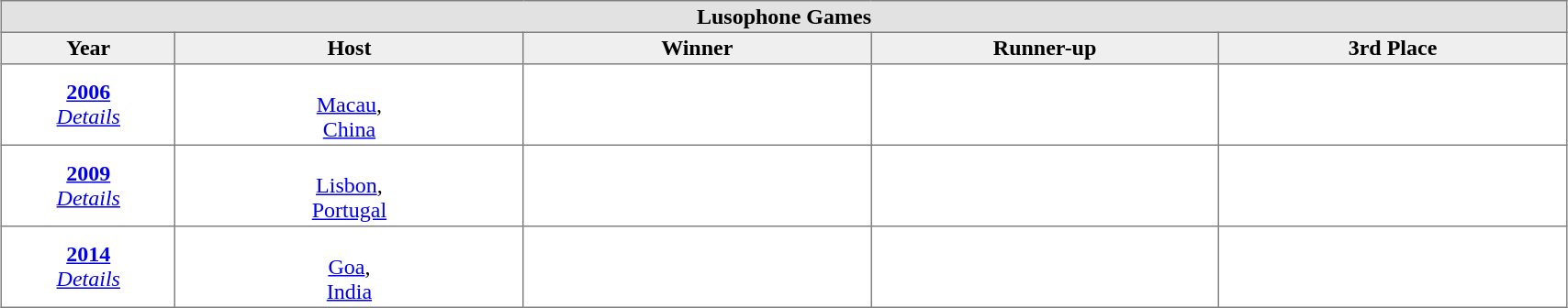<table class="toccolours" border="1" cellpadding="2" style="border-collapse: collapse; text-align: center; width: 90%; margin: 0 auto;">
<tr style="background: #e2e2e2;">
<th colspan=5 width=100%>Lusophone Games</th>
</tr>
<tr style="background: #efefef;">
<th width=10%>Year</th>
<th width=20%>Host</th>
<th width=20%>Winner</th>
<th width=20%>Runner-up</th>
<th width=20%>3rd Place</th>
</tr>
<tr align=center>
<td><strong><a href='#'>2006</a></strong><br><em><a href='#'>Details</a></em></td>
<td><br><a href='#'>Macau</a>,<br> <a href='#'>China</a></td>
<td><strong></strong></td>
<td></td>
<td></td>
</tr>
<tr align=center>
<td><strong><a href='#'>2009</a></strong><br><em><a href='#'>Details</a></em></td>
<td><br><a href='#'>Lisbon</a>,<br> <a href='#'>Portugal</a></td>
<td><strong></strong></td>
<td></td>
<td></td>
</tr>
<tr align=center>
<td><strong><a href='#'>2014</a></strong><br><em><a href='#'>Details</a></em></td>
<td><br><a href='#'>Goa</a>,<br> <a href='#'>India</a></td>
<td><strong></strong></td>
<td></td>
<td></td>
</tr>
</table>
